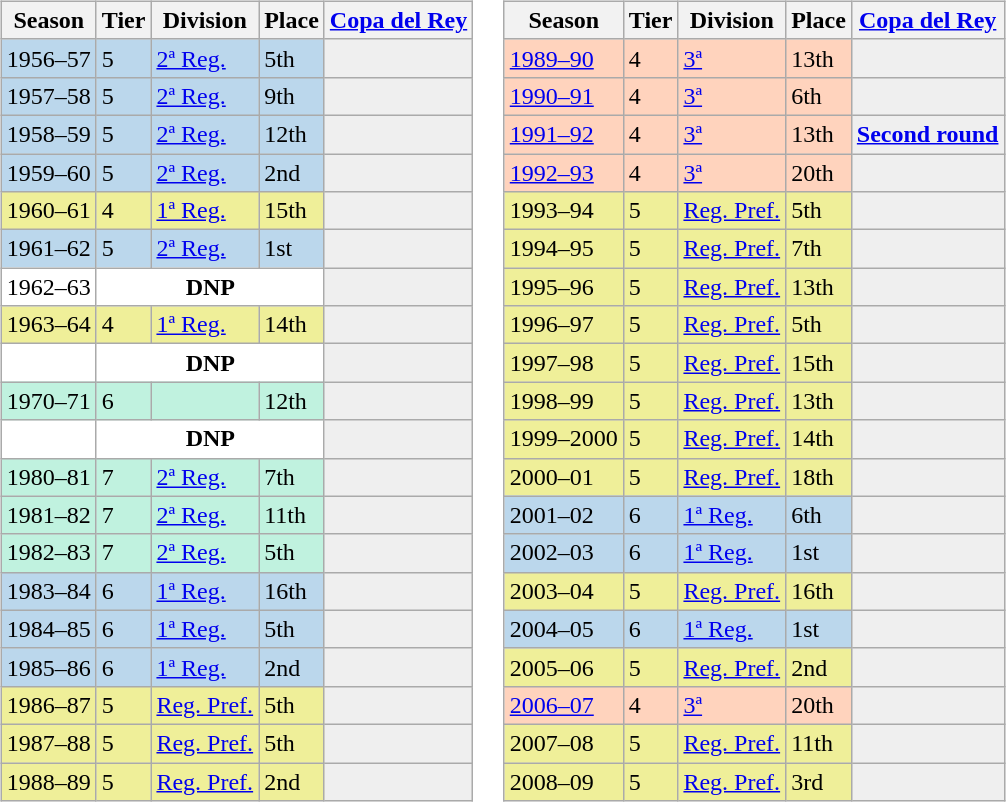<table>
<tr>
<td valign="top" width=0%><br><table class="wikitable">
<tr style="background:#f0f6fa;">
<th>Season</th>
<th>Tier</th>
<th>Division</th>
<th>Place</th>
<th><a href='#'>Copa del Rey</a></th>
</tr>
<tr>
<td style="background:#BBD7EC;">1956–57</td>
<td style="background:#BBD7EC;">5</td>
<td style="background:#BBD7EC;"><a href='#'>2ª Reg.</a></td>
<td style="background:#BBD7EC;">5th</td>
<th style="background:#efefef;"></th>
</tr>
<tr>
<td style="background:#BBD7EC;">1957–58</td>
<td style="background:#BBD7EC;">5</td>
<td style="background:#BBD7EC;"><a href='#'>2ª Reg.</a></td>
<td style="background:#BBD7EC;">9th</td>
<th style="background:#efefef;"></th>
</tr>
<tr>
<td style="background:#BBD7EC;">1958–59</td>
<td style="background:#BBD7EC;">5</td>
<td style="background:#BBD7EC;"><a href='#'>2ª Reg.</a></td>
<td style="background:#BBD7EC;">12th</td>
<th style="background:#efefef;"></th>
</tr>
<tr>
<td style="background:#BBD7EC;">1959–60</td>
<td style="background:#BBD7EC;">5</td>
<td style="background:#BBD7EC;"><a href='#'>2ª Reg.</a></td>
<td style="background:#BBD7EC;">2nd</td>
<th style="background:#efefef;"></th>
</tr>
<tr>
<td style="background:#EFEF99;">1960–61</td>
<td style="background:#EFEF99;">4</td>
<td style="background:#EFEF99;"><a href='#'>1ª Reg.</a></td>
<td style="background:#EFEF99;">15th</td>
<th style="background:#efefef;"></th>
</tr>
<tr>
<td style="background:#BBD7EC;">1961–62</td>
<td style="background:#BBD7EC;">5</td>
<td style="background:#BBD7EC;"><a href='#'>2ª Reg.</a></td>
<td style="background:#BBD7EC;">1st</td>
<th style="background:#efefef;"></th>
</tr>
<tr>
<td style="background:#FFFFFF;">1962–63</td>
<th colspan="3" style="background:#FFFFFF;">DNP</th>
<th style="background:#efefef;"></th>
</tr>
<tr>
<td style="background:#EFEF99;">1963–64</td>
<td style="background:#EFEF99;">4</td>
<td style="background:#EFEF99;"><a href='#'>1ª Reg.</a></td>
<td style="background:#EFEF99;">14th</td>
<th style="background:#efefef;"></th>
</tr>
<tr>
<td style="background:#FFFFFF;"></td>
<th colspan="3" style="background:#FFFFFF;">DNP</th>
<th style="background:#efefef;"></th>
</tr>
<tr>
<td style="background:#C0F2DF;">1970–71</td>
<td style="background:#C0F2DF;">6</td>
<td style="background:#C0F2DF;"></td>
<td style="background:#C0F2DF;">12th</td>
<th style="background:#efefef;"></th>
</tr>
<tr>
<td style="background:#FFFFFF;"></td>
<th colspan="3" style="background:#FFFFFF;">DNP</th>
<th style="background:#efefef;"></th>
</tr>
<tr>
<td style="background:#C0F2DF;">1980–81</td>
<td style="background:#C0F2DF;">7</td>
<td style="background:#C0F2DF;"><a href='#'>2ª Reg.</a></td>
<td style="background:#C0F2DF;">7th</td>
<th style="background:#efefef;"></th>
</tr>
<tr>
<td style="background:#C0F2DF;">1981–82</td>
<td style="background:#C0F2DF;">7</td>
<td style="background:#C0F2DF;"><a href='#'>2ª Reg.</a></td>
<td style="background:#C0F2DF;">11th</td>
<th style="background:#efefef;"></th>
</tr>
<tr>
<td style="background:#C0F2DF;">1982–83</td>
<td style="background:#C0F2DF;">7</td>
<td style="background:#C0F2DF;"><a href='#'>2ª Reg.</a></td>
<td style="background:#C0F2DF;">5th</td>
<th style="background:#efefef;"></th>
</tr>
<tr>
<td style="background:#BBD7EC;">1983–84</td>
<td style="background:#BBD7EC;">6</td>
<td style="background:#BBD7EC;"><a href='#'>1ª Reg.</a></td>
<td style="background:#BBD7EC;">16th</td>
<th style="background:#efefef;"></th>
</tr>
<tr>
<td style="background:#BBD7EC;">1984–85</td>
<td style="background:#BBD7EC;">6</td>
<td style="background:#BBD7EC;"><a href='#'>1ª Reg.</a></td>
<td style="background:#BBD7EC;">5th</td>
<th style="background:#efefef;"></th>
</tr>
<tr>
<td style="background:#BBD7EC;">1985–86</td>
<td style="background:#BBD7EC;">6</td>
<td style="background:#BBD7EC;"><a href='#'>1ª Reg.</a></td>
<td style="background:#BBD7EC;">2nd</td>
<th style="background:#efefef;"></th>
</tr>
<tr>
<td style="background:#EFEF99;">1986–87</td>
<td style="background:#EFEF99;">5</td>
<td style="background:#EFEF99;"><a href='#'>Reg. Pref.</a></td>
<td style="background:#EFEF99;">5th</td>
<th style="background:#efefef;"></th>
</tr>
<tr>
<td style="background:#EFEF99;">1987–88</td>
<td style="background:#EFEF99;">5</td>
<td style="background:#EFEF99;"><a href='#'>Reg. Pref.</a></td>
<td style="background:#EFEF99;">5th</td>
<th style="background:#efefef;"></th>
</tr>
<tr>
<td style="background:#EFEF99;">1988–89</td>
<td style="background:#EFEF99;">5</td>
<td style="background:#EFEF99;"><a href='#'>Reg. Pref.</a></td>
<td style="background:#EFEF99;">2nd</td>
<th style="background:#efefef;"></th>
</tr>
</table>
</td>
<td valign="top" width=0%><br><table class="wikitable">
<tr style="background:#f0f6fa;">
<th>Season</th>
<th>Tier</th>
<th>Division</th>
<th>Place</th>
<th><a href='#'>Copa del Rey</a></th>
</tr>
<tr>
<td style="background:#FFD3BD;"><a href='#'>1989–90</a></td>
<td style="background:#FFD3BD;">4</td>
<td style="background:#FFD3BD;"><a href='#'>3ª</a></td>
<td style="background:#FFD3BD;">13th</td>
<td style="background:#efefef;"></td>
</tr>
<tr>
<td style="background:#FFD3BD;"><a href='#'>1990–91</a></td>
<td style="background:#FFD3BD;">4</td>
<td style="background:#FFD3BD;"><a href='#'>3ª</a></td>
<td style="background:#FFD3BD;">6th</td>
<td style="background:#efefef;"></td>
</tr>
<tr>
<td style="background:#FFD3BD;"><a href='#'>1991–92</a></td>
<td style="background:#FFD3BD;">4</td>
<td style="background:#FFD3BD;"><a href='#'>3ª</a></td>
<td style="background:#FFD3BD;">13th</td>
<th style="background:#efefef;"><a href='#'>Second round</a></th>
</tr>
<tr>
<td style="background:#FFD3BD;"><a href='#'>1992–93</a></td>
<td style="background:#FFD3BD;">4</td>
<td style="background:#FFD3BD;"><a href='#'>3ª</a></td>
<td style="background:#FFD3BD;">20th</td>
<td style="background:#efefef;"></td>
</tr>
<tr>
<td style="background:#EFEF99;">1993–94</td>
<td style="background:#EFEF99;">5</td>
<td style="background:#EFEF99;"><a href='#'>Reg. Pref.</a></td>
<td style="background:#EFEF99;">5th</td>
<th style="background:#efefef;"></th>
</tr>
<tr>
<td style="background:#EFEF99;">1994–95</td>
<td style="background:#EFEF99;">5</td>
<td style="background:#EFEF99;"><a href='#'>Reg. Pref.</a></td>
<td style="background:#EFEF99;">7th</td>
<th style="background:#efefef;"></th>
</tr>
<tr>
<td style="background:#EFEF99;">1995–96</td>
<td style="background:#EFEF99;">5</td>
<td style="background:#EFEF99;"><a href='#'>Reg. Pref.</a></td>
<td style="background:#EFEF99;">13th</td>
<th style="background:#efefef;"></th>
</tr>
<tr>
<td style="background:#EFEF99;">1996–97</td>
<td style="background:#EFEF99;">5</td>
<td style="background:#EFEF99;"><a href='#'>Reg. Pref.</a></td>
<td style="background:#EFEF99;">5th</td>
<th style="background:#efefef;"></th>
</tr>
<tr>
<td style="background:#EFEF99;">1997–98</td>
<td style="background:#EFEF99;">5</td>
<td style="background:#EFEF99;"><a href='#'>Reg. Pref.</a></td>
<td style="background:#EFEF99;">15th</td>
<th style="background:#efefef;"></th>
</tr>
<tr>
<td style="background:#EFEF99;">1998–99</td>
<td style="background:#EFEF99;">5</td>
<td style="background:#EFEF99;"><a href='#'>Reg. Pref.</a></td>
<td style="background:#EFEF99;">13th</td>
<th style="background:#efefef;"></th>
</tr>
<tr>
<td style="background:#EFEF99;">1999–2000</td>
<td style="background:#EFEF99;">5</td>
<td style="background:#EFEF99;"><a href='#'>Reg. Pref.</a></td>
<td style="background:#EFEF99;">14th</td>
<th style="background:#efefef;"></th>
</tr>
<tr>
<td style="background:#EFEF99;">2000–01</td>
<td style="background:#EFEF99;">5</td>
<td style="background:#EFEF99;"><a href='#'>Reg. Pref.</a></td>
<td style="background:#EFEF99;">18th</td>
<th style="background:#efefef;"></th>
</tr>
<tr>
<td style="background:#BBD7EC;">2001–02</td>
<td style="background:#BBD7EC;">6</td>
<td style="background:#BBD7EC;"><a href='#'>1ª Reg.</a></td>
<td style="background:#BBD7EC;">6th</td>
<th style="background:#efefef;"></th>
</tr>
<tr>
<td style="background:#BBD7EC;">2002–03</td>
<td style="background:#BBD7EC;">6</td>
<td style="background:#BBD7EC;"><a href='#'>1ª Reg.</a></td>
<td style="background:#BBD7EC;">1st</td>
<th style="background:#efefef;"></th>
</tr>
<tr>
<td style="background:#EFEF99;">2003–04</td>
<td style="background:#EFEF99;">5</td>
<td style="background:#EFEF99;"><a href='#'>Reg. Pref.</a></td>
<td style="background:#EFEF99;">16th</td>
<th style="background:#efefef;"></th>
</tr>
<tr>
<td style="background:#BBD7EC;">2004–05</td>
<td style="background:#BBD7EC;">6</td>
<td style="background:#BBD7EC;"><a href='#'>1ª Reg.</a></td>
<td style="background:#BBD7EC;">1st</td>
<th style="background:#efefef;"></th>
</tr>
<tr>
<td style="background:#EFEF99;">2005–06</td>
<td style="background:#EFEF99;">5</td>
<td style="background:#EFEF99;"><a href='#'>Reg. Pref.</a></td>
<td style="background:#EFEF99;">2nd</td>
<th style="background:#efefef;"></th>
</tr>
<tr>
<td style="background:#FFD3BD;"><a href='#'>2006–07</a></td>
<td style="background:#FFD3BD;">4</td>
<td style="background:#FFD3BD;"><a href='#'>3ª</a></td>
<td style="background:#FFD3BD;">20th</td>
<td style="background:#efefef;"></td>
</tr>
<tr>
<td style="background:#EFEF99;">2007–08</td>
<td style="background:#EFEF99;">5</td>
<td style="background:#EFEF99;"><a href='#'>Reg. Pref.</a></td>
<td style="background:#EFEF99;">11th</td>
<th style="background:#efefef;"></th>
</tr>
<tr>
<td style="background:#EFEF99;">2008–09</td>
<td style="background:#EFEF99;">5</td>
<td style="background:#EFEF99;"><a href='#'>Reg. Pref.</a></td>
<td style="background:#EFEF99;">3rd</td>
<th style="background:#efefef;"></th>
</tr>
</table>
</td>
</tr>
</table>
